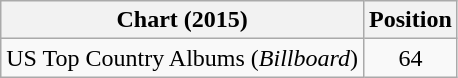<table class="wikitable plainrowheaders">
<tr>
<th scope="col">Chart (2015)</th>
<th scope="col">Position</th>
</tr>
<tr>
<td>US Top Country Albums (<em>Billboard</em>)</td>
<td style="text-align:center">64</td>
</tr>
</table>
